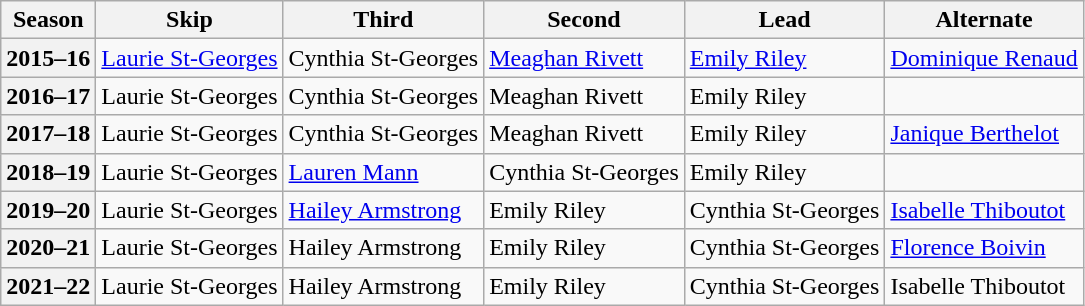<table class="wikitable">
<tr>
<th scope="col">Season</th>
<th scope="col">Skip</th>
<th scope="col">Third</th>
<th scope="col">Second</th>
<th scope="col">Lead</th>
<th scope="col">Alternate</th>
</tr>
<tr>
<th scope="row">2015–16</th>
<td><a href='#'>Laurie St-Georges</a></td>
<td>Cynthia St-Georges</td>
<td><a href='#'>Meaghan Rivett</a></td>
<td><a href='#'>Emily Riley</a></td>
<td><a href='#'>Dominique Renaud</a></td>
</tr>
<tr>
<th scope="row">2016–17</th>
<td>Laurie St-Georges</td>
<td>Cynthia St-Georges</td>
<td>Meaghan Rivett</td>
<td>Emily Riley</td>
<td></td>
</tr>
<tr>
<th scope="row">2017–18</th>
<td>Laurie St-Georges</td>
<td>Cynthia St-Georges</td>
<td>Meaghan Rivett</td>
<td>Emily Riley</td>
<td><a href='#'>Janique Berthelot</a></td>
</tr>
<tr>
<th scope="row">2018–19</th>
<td>Laurie St-Georges</td>
<td><a href='#'>Lauren Mann</a></td>
<td>Cynthia St-Georges</td>
<td>Emily Riley</td>
<td></td>
</tr>
<tr>
<th scope="row">2019–20</th>
<td>Laurie St-Georges</td>
<td><a href='#'>Hailey Armstrong</a></td>
<td>Emily Riley</td>
<td>Cynthia St-Georges</td>
<td><a href='#'>Isabelle Thiboutot</a></td>
</tr>
<tr>
<th scope="row">2020–21</th>
<td>Laurie St-Georges</td>
<td>Hailey Armstrong</td>
<td>Emily Riley</td>
<td>Cynthia St-Georges</td>
<td><a href='#'>Florence Boivin</a></td>
</tr>
<tr>
<th scope="row">2021–22</th>
<td>Laurie St-Georges</td>
<td>Hailey Armstrong</td>
<td>Emily Riley</td>
<td>Cynthia St-Georges</td>
<td>Isabelle Thiboutot</td>
</tr>
</table>
